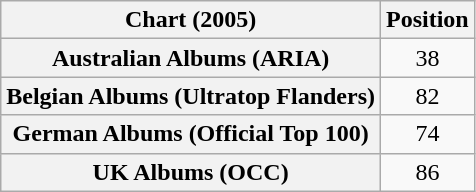<table class="wikitable sortable plainrowheaders">
<tr>
<th>Chart (2005)</th>
<th>Position</th>
</tr>
<tr>
<th scope="row">Australian Albums (ARIA)</th>
<td style="text-align:center;">38</td>
</tr>
<tr>
<th scope="row">Belgian Albums (Ultratop Flanders)</th>
<td style="text-align:center;">82</td>
</tr>
<tr>
<th scope="row">German Albums (Official Top 100)</th>
<td style="text-align:center;">74</td>
</tr>
<tr>
<th scope="row">UK Albums (OCC)</th>
<td style="text-align:center;">86</td>
</tr>
</table>
